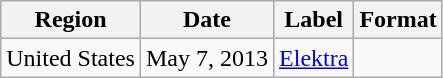<table class="wikitable">
<tr>
<th>Region</th>
<th>Date</th>
<th>Label</th>
<th>Format</th>
</tr>
<tr>
<td>United States</td>
<td>May 7, 2013</td>
<td><a href='#'>Elektra</a></td>
<td></td>
</tr>
</table>
